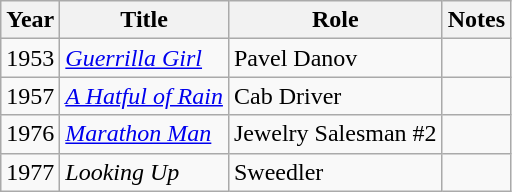<table class="wikitable">
<tr>
<th>Year</th>
<th>Title</th>
<th>Role</th>
<th>Notes</th>
</tr>
<tr>
<td>1953</td>
<td><em><a href='#'>Guerrilla Girl</a></em></td>
<td>Pavel Danov</td>
<td></td>
</tr>
<tr>
<td>1957</td>
<td><em><a href='#'>A Hatful of Rain</a></em></td>
<td>Cab Driver</td>
<td></td>
</tr>
<tr>
<td>1976</td>
<td><em><a href='#'>Marathon Man</a></em></td>
<td>Jewelry Salesman #2</td>
<td></td>
</tr>
<tr>
<td>1977</td>
<td><em>Looking Up</em></td>
<td>Sweedler</td>
<td></td>
</tr>
</table>
